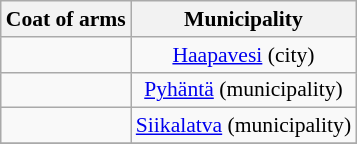<table class="wikitable" style="font-size: 90%; text-align: center; line-height: normal; margin-left: 30px;">
<tr>
<th>Coat of arms</th>
<th>Municipality</th>
</tr>
<tr>
<td align=left></td>
<td><a href='#'>Haapavesi</a> (city)</td>
</tr>
<tr>
<td align=left></td>
<td><a href='#'>Pyhäntä</a> (municipality)</td>
</tr>
<tr>
<td align=left></td>
<td><a href='#'>Siikalatva</a> (municipality)</td>
</tr>
<tr>
</tr>
</table>
